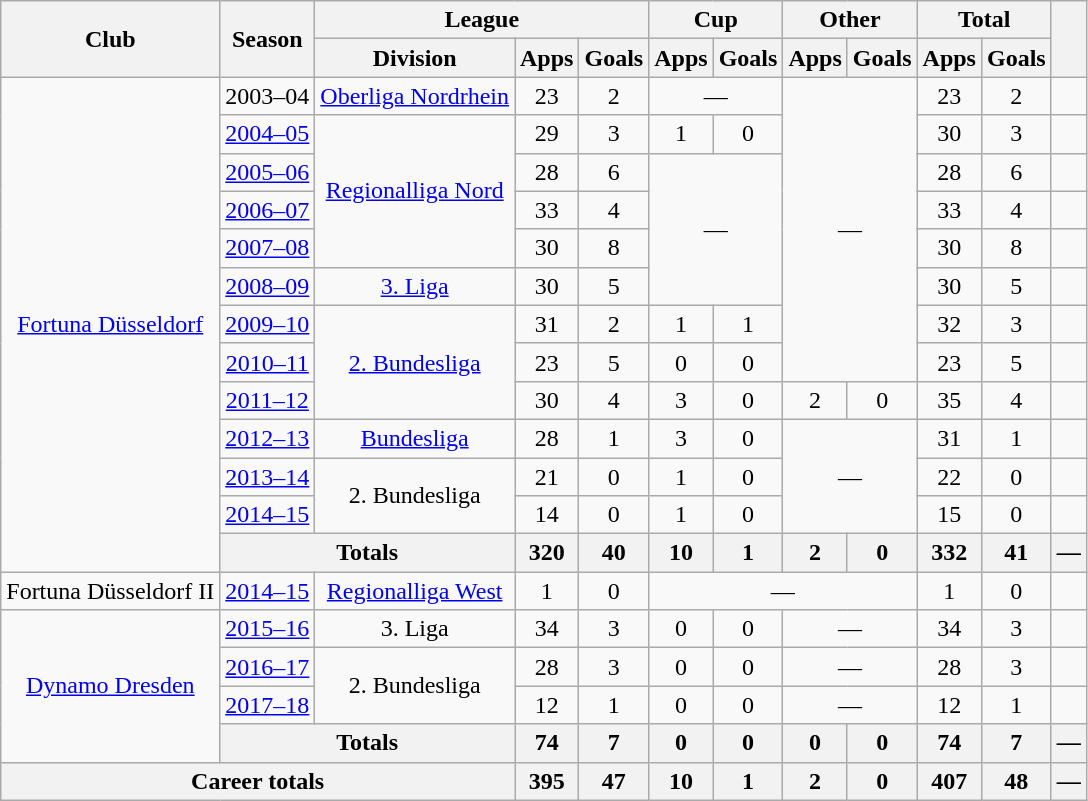<table class="wikitable" style="text-align: center">
<tr>
<th rowspan=2>Club</th>
<th rowspan=2>Season</th>
<th colspan=3>League</th>
<th colspan=2>Cup</th>
<th colspan=2>Other</th>
<th colspan=2>Total</th>
<th rowspan=2></th>
</tr>
<tr>
<th>Division</th>
<th>Apps</th>
<th>Goals</th>
<th>Apps</th>
<th>Goals</th>
<th>Apps</th>
<th>Goals</th>
<th>Apps</th>
<th>Goals</th>
</tr>
<tr>
<td rowspan="13"><a href='#'>Fortuna Düsseldorf</a></td>
<td>2003–04</td>
<td><a href='#'>Oberliga Nordrhein</a></td>
<td>23</td>
<td>2</td>
<td colspan=2>—</td>
<td rowspan="8" colspan=2>—</td>
<td>23</td>
<td>2</td>
<td></td>
</tr>
<tr>
<td><a href='#'>2004–05</a></td>
<td rowspan=4><a href='#'>Regionalliga Nord</a></td>
<td>29</td>
<td>3</td>
<td>1</td>
<td>0</td>
<td>30</td>
<td>3</td>
<td></td>
</tr>
<tr>
<td><a href='#'>2005–06</a></td>
<td>28</td>
<td>6</td>
<td rowspan=4 colspan=2>—</td>
<td>28</td>
<td>6</td>
<td></td>
</tr>
<tr>
<td><a href='#'>2006–07</a></td>
<td>33</td>
<td>4</td>
<td>33</td>
<td>4</td>
<td></td>
</tr>
<tr>
<td><a href='#'>2007–08</a></td>
<td>30</td>
<td>8</td>
<td>30</td>
<td>8</td>
<td></td>
</tr>
<tr>
<td><a href='#'>2008–09</a></td>
<td><a href='#'>3. Liga</a></td>
<td>30</td>
<td>5</td>
<td>30</td>
<td>5</td>
<td></td>
</tr>
<tr>
<td><a href='#'>2009–10</a></td>
<td rowspan=3><a href='#'>2. Bundesliga</a></td>
<td>31</td>
<td>2</td>
<td>1</td>
<td>1</td>
<td>32</td>
<td>3</td>
<td></td>
</tr>
<tr>
<td><a href='#'>2010–11</a></td>
<td>23</td>
<td>5</td>
<td>0</td>
<td>0</td>
<td>23</td>
<td>5</td>
<td></td>
</tr>
<tr>
<td><a href='#'>2011–12</a></td>
<td>30</td>
<td>4</td>
<td>3</td>
<td>0</td>
<td>2</td>
<td>0</td>
<td>35</td>
<td>4</td>
<td></td>
</tr>
<tr>
<td><a href='#'>2012–13</a></td>
<td><a href='#'>Bundesliga</a></td>
<td>28</td>
<td>1</td>
<td>3</td>
<td>0</td>
<td rowspan=3 colspan=2>—</td>
<td>31</td>
<td>1</td>
<td></td>
</tr>
<tr>
<td><a href='#'>2013–14</a></td>
<td rowspan=2>2. Bundesliga</td>
<td>21</td>
<td>0</td>
<td>1</td>
<td>0</td>
<td>22</td>
<td>0</td>
<td></td>
</tr>
<tr>
<td><a href='#'>2014–15</a></td>
<td>14</td>
<td>0</td>
<td>1</td>
<td>0</td>
<td>15</td>
<td>0</td>
<td></td>
</tr>
<tr>
<th colspan=2>Totals</th>
<th>320</th>
<th>40</th>
<th>10</th>
<th>1</th>
<th>2</th>
<th>0</th>
<th>332</th>
<th>41</th>
<th>—</th>
</tr>
<tr>
<td>Fortuna Düsseldorf II</td>
<td><a href='#'>2014–15</a></td>
<td><a href='#'>Regionalliga West</a></td>
<td>1</td>
<td>0</td>
<td colspan=4>—</td>
<td>1</td>
<td>0</td>
<td></td>
</tr>
<tr>
<td rowspan=4><a href='#'>Dynamo Dresden</a></td>
<td><a href='#'>2015–16</a></td>
<td>3. Liga</td>
<td>34</td>
<td>3</td>
<td>0</td>
<td>0</td>
<td colspan=2>—</td>
<td>34</td>
<td>3</td>
<td></td>
</tr>
<tr>
<td><a href='#'>2016–17</a></td>
<td rowspan=2>2. Bundesliga</td>
<td>28</td>
<td>3</td>
<td>0</td>
<td>0</td>
<td colspan=2>—</td>
<td>28</td>
<td>3</td>
<td></td>
</tr>
<tr>
<td><a href='#'>2017–18</a></td>
<td>12</td>
<td>1</td>
<td>0</td>
<td>0</td>
<td colspan=2>—</td>
<td>12</td>
<td>1</td>
<td></td>
</tr>
<tr>
<th colspan=2>Totals</th>
<th>74</th>
<th>7</th>
<th>0</th>
<th>0</th>
<th>0</th>
<th>0</th>
<th>74</th>
<th>7</th>
<th>—</th>
</tr>
<tr>
<th colspan=3>Career totals</th>
<th>395</th>
<th>47</th>
<th>10</th>
<th>1</th>
<th>2</th>
<th>0</th>
<th>407</th>
<th>48</th>
<th>—</th>
</tr>
</table>
